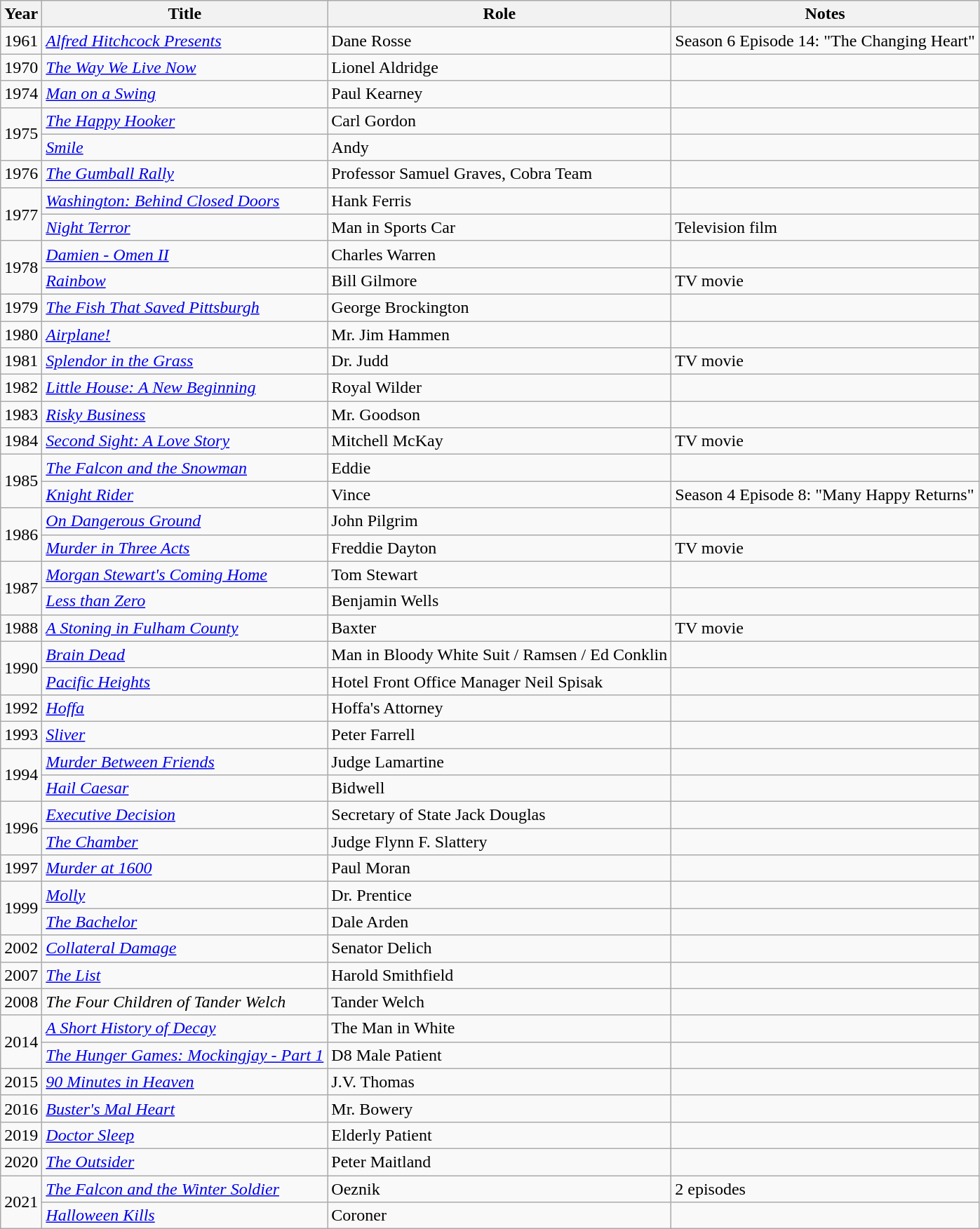<table class="wikitable sortable">
<tr>
<th>Year</th>
<th>Title</th>
<th>Role</th>
<th class = "unsortable">Notes</th>
</tr>
<tr>
<td>1961</td>
<td><em><a href='#'>Alfred Hitchcock Presents</a></em></td>
<td>Dane Rosse</td>
<td>Season 6 Episode 14: "The Changing Heart"</td>
</tr>
<tr>
<td>1970</td>
<td><em><a href='#'>The Way We Live Now</a></em></td>
<td>Lionel Aldridge</td>
<td></td>
</tr>
<tr>
<td>1974</td>
<td><em><a href='#'>Man on a Swing</a></em></td>
<td>Paul Kearney</td>
<td></td>
</tr>
<tr>
<td rowspan=2>1975</td>
<td><em><a href='#'>The Happy Hooker</a></em></td>
<td>Carl Gordon</td>
<td></td>
</tr>
<tr>
<td><em><a href='#'>Smile</a></em></td>
<td>Andy</td>
<td></td>
</tr>
<tr>
<td>1976</td>
<td><em><a href='#'>The Gumball Rally</a></em></td>
<td>Professor Samuel Graves, Cobra Team</td>
<td></td>
</tr>
<tr>
<td rowspan="2">1977</td>
<td><em><a href='#'>Washington: Behind Closed Doors</a></em></td>
<td>Hank Ferris</td>
<td></td>
</tr>
<tr>
<td><em><a href='#'>Night Terror</a></em></td>
<td>Man in Sports Car</td>
<td>Television film</td>
</tr>
<tr>
<td rowspan=2>1978</td>
<td><em><a href='#'>Damien - Omen II</a></em></td>
<td>Charles Warren</td>
<td></td>
</tr>
<tr>
<td><em><a href='#'>Rainbow</a></em></td>
<td>Bill Gilmore</td>
<td>TV movie</td>
</tr>
<tr>
<td>1979</td>
<td><em><a href='#'>The Fish That Saved Pittsburgh</a></em></td>
<td>George Brockington</td>
<td></td>
</tr>
<tr>
<td>1980</td>
<td><em><a href='#'>Airplane!</a></em></td>
<td>Mr. Jim Hammen</td>
<td></td>
</tr>
<tr>
<td>1981</td>
<td><em><a href='#'>Splendor in the Grass</a></em></td>
<td>Dr. Judd</td>
<td>TV movie</td>
</tr>
<tr>
<td>1982</td>
<td><em><a href='#'>Little House: A New Beginning</a></em></td>
<td>Royal Wilder</td>
<td></td>
</tr>
<tr>
<td>1983</td>
<td><em><a href='#'>Risky Business</a></em></td>
<td>Mr. Goodson</td>
<td></td>
</tr>
<tr>
<td>1984</td>
<td><em><a href='#'>Second Sight: A Love Story</a></em></td>
<td>Mitchell McKay</td>
<td>TV movie</td>
</tr>
<tr>
<td rowspan=2>1985</td>
<td><em><a href='#'>The Falcon and the Snowman</a></em></td>
<td>Eddie</td>
<td></td>
</tr>
<tr>
<td><em><a href='#'>Knight Rider</a></em></td>
<td>Vince</td>
<td>Season 4 Episode 8: "Many Happy Returns"</td>
</tr>
<tr>
<td rowspan=2>1986</td>
<td><em><a href='#'>On Dangerous Ground</a></em></td>
<td>John Pilgrim</td>
<td></td>
</tr>
<tr>
<td><em><a href='#'>Murder in Three Acts</a></em></td>
<td>Freddie Dayton</td>
<td>TV movie</td>
</tr>
<tr>
<td rowspan=2>1987</td>
<td><em><a href='#'>Morgan Stewart's Coming Home</a></em></td>
<td>Tom Stewart</td>
<td></td>
</tr>
<tr>
<td><em><a href='#'>Less than Zero</a></em></td>
<td>Benjamin Wells</td>
<td></td>
</tr>
<tr>
<td>1988</td>
<td><em><a href='#'>A Stoning in Fulham County</a></em></td>
<td>Baxter</td>
<td>TV movie</td>
</tr>
<tr>
<td rowspan=2>1990</td>
<td><em><a href='#'>Brain Dead</a></em></td>
<td>Man in Bloody White Suit / Ramsen / Ed Conklin</td>
<td></td>
</tr>
<tr>
<td><em><a href='#'>Pacific Heights</a></em></td>
<td>Hotel Front Office Manager Neil Spisak</td>
<td></td>
</tr>
<tr>
<td>1992</td>
<td><em><a href='#'>Hoffa</a></em></td>
<td>Hoffa's Attorney</td>
<td></td>
</tr>
<tr>
<td>1993</td>
<td><em><a href='#'>Sliver</a></em></td>
<td>Peter Farrell</td>
<td></td>
</tr>
<tr>
<td rowspan=2>1994</td>
<td><em><a href='#'>Murder Between Friends</a></em></td>
<td>Judge Lamartine</td>
<td></td>
</tr>
<tr>
<td><em><a href='#'>Hail Caesar</a></em></td>
<td>Bidwell</td>
<td></td>
</tr>
<tr>
<td rowspan=2>1996</td>
<td><em><a href='#'>Executive Decision</a></em></td>
<td>Secretary of State Jack Douglas</td>
<td></td>
</tr>
<tr>
<td><em><a href='#'>The Chamber</a></em></td>
<td>Judge Flynn F. Slattery</td>
<td></td>
</tr>
<tr>
<td>1997</td>
<td><em><a href='#'>Murder at 1600</a></em></td>
<td>Paul Moran</td>
<td></td>
</tr>
<tr>
<td rowspan=2>1999</td>
<td><em><a href='#'>Molly</a></em></td>
<td>Dr. Prentice</td>
<td></td>
</tr>
<tr>
<td><em><a href='#'>The Bachelor</a></em></td>
<td>Dale Arden</td>
<td></td>
</tr>
<tr>
<td>2002</td>
<td><em><a href='#'>Collateral Damage</a></em></td>
<td>Senator Delich</td>
<td></td>
</tr>
<tr>
<td>2007</td>
<td><em><a href='#'>The List</a></em></td>
<td>Harold Smithfield</td>
<td></td>
</tr>
<tr>
<td>2008</td>
<td><em>The Four Children of Tander Welch</em></td>
<td>Tander Welch</td>
<td></td>
</tr>
<tr>
<td rowspan=2>2014</td>
<td><em><a href='#'>A Short History of Decay</a></em></td>
<td>The Man in White</td>
<td></td>
</tr>
<tr>
<td><em><a href='#'>The Hunger Games: Mockingjay - Part 1</a></em></td>
<td>D8 Male Patient</td>
<td></td>
</tr>
<tr>
<td>2015</td>
<td><em><a href='#'>90 Minutes in Heaven</a></em></td>
<td>J.V. Thomas</td>
<td></td>
</tr>
<tr>
<td>2016</td>
<td><em><a href='#'>Buster's Mal Heart</a></em></td>
<td>Mr. Bowery</td>
<td></td>
</tr>
<tr>
<td>2019</td>
<td><em><a href='#'>Doctor Sleep</a></em></td>
<td>Elderly Patient</td>
<td></td>
</tr>
<tr>
<td>2020</td>
<td><em><a href='#'>The Outsider</a></em></td>
<td>Peter Maitland</td>
<td></td>
</tr>
<tr>
<td rowspan=2>2021</td>
<td><em><a href='#'>The Falcon and the Winter Soldier</a></em></td>
<td>Oeznik</td>
<td>2 episodes</td>
</tr>
<tr>
<td><em><a href='#'>Halloween Kills</a></em></td>
<td>Coroner</td>
<td></td>
</tr>
</table>
